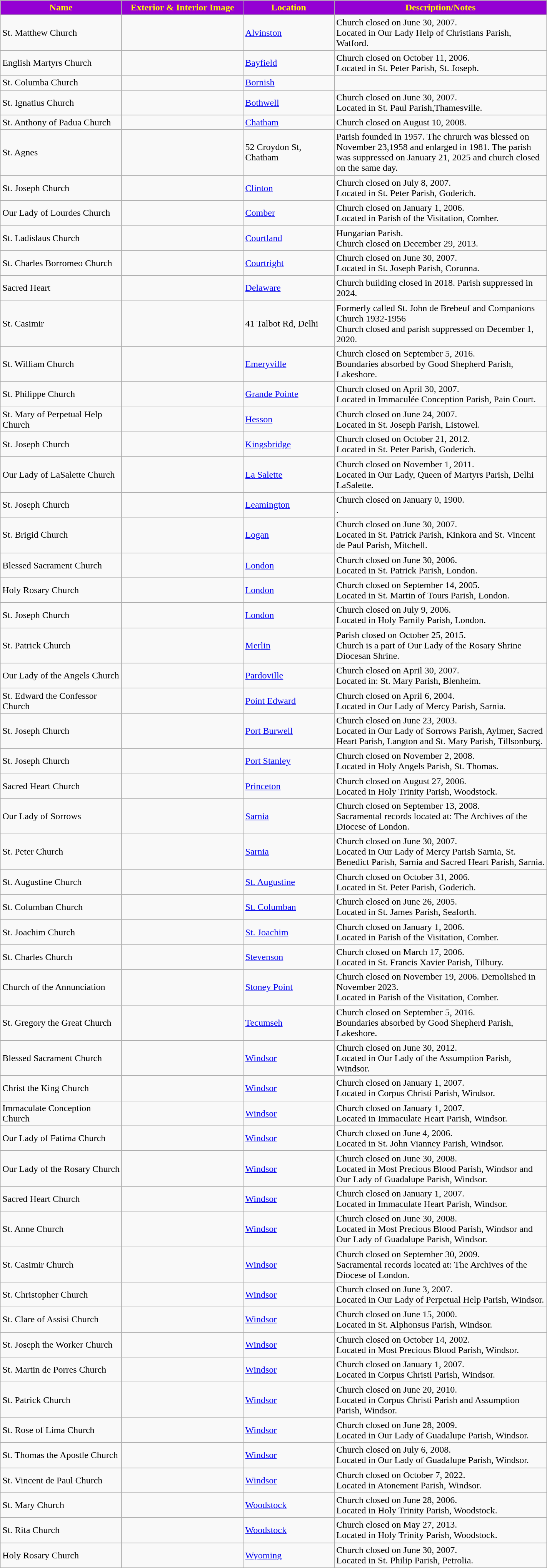<table class="wikitable sortable" style="width:75%">
<tr>
<th style="background:darkviolet; color:yellow;" width="20%"><strong>Name</strong></th>
<th style="background:darkviolet; color:yellow;" width="20%"><strong>Exterior & Interior Image</strong></th>
<th style="background:darkviolet; color:yellow;" width="15%"><strong>Location</strong></th>
<th style="background:darkviolet; color:yellow;" width="35%"><strong>Description/Notes</strong></th>
</tr>
<tr>
<td>St. Matthew Church</td>
<td></td>
<td><a href='#'>Alvinston</a></td>
<td>Church closed on June 30, 2007.<br>Located in Our Lady Help of Christians Parish, Watford.</td>
</tr>
<tr>
<td>English Martyrs Church</td>
<td></td>
<td><a href='#'>Bayfield</a></td>
<td>Church closed on October 11, 2006.<br>Located in St. Peter Parish, St. Joseph.</td>
</tr>
<tr>
<td>St. Columba Church</td>
<td></td>
<td><a href='#'>Bornish</a></td>
<td></td>
</tr>
<tr>
<td>St. Ignatius Church</td>
<td><br></td>
<td><a href='#'>Bothwell</a></td>
<td>Church closed on June 30, 2007.<br>Located in St. Paul Parish,Thamesville.</td>
</tr>
<tr>
<td>St. Anthony of Padua Church</td>
<td></td>
<td><a href='#'>Chatham</a></td>
<td Hungarian Church.>Church closed on August 10, 2008.</td>
</tr>
<tr>
<td>St. Agnes</td>
<td><br></td>
<td>52 Croydon St, Chatham</td>
<td>Parish founded in 1957. The chrurch was blessed on November 23,1958 and enlarged in 1981. The parish was suppressed on January 21, 2025 and church closed on the same day.</td>
</tr>
<tr>
<td>St. Joseph Church</td>
<td></td>
<td><a href='#'>Clinton</a></td>
<td>Church closed on July 8, 2007.<br>Located in St. Peter Parish, Goderich.</td>
</tr>
<tr>
<td>Our Lady of Lourdes Church</td>
<td></td>
<td><a href='#'>Comber</a></td>
<td>Church closed on January 1, 2006.<br>Located in Parish of the Visitation, Comber.</td>
</tr>
<tr>
<td>St. Ladislaus Church</td>
<td></td>
<td><a href='#'>Courtland</a></td>
<td>Hungarian Parish.<br>Church closed on December 29, 2013.</td>
</tr>
<tr>
<td>St. Charles Borromeo Church</td>
<td></td>
<td><a href='#'>Courtright</a></td>
<td>Church closed on June 30, 2007.<br>Located in St. Joseph Parish, Corunna.</td>
</tr>
<tr>
<td>Sacred Heart</td>
<td></td>
<td><a href='#'>Delaware</a></td>
<td>Church building closed in 2018. Parish suppressed in 2024.</td>
</tr>
<tr>
<td>St. Casimir</td>
<td></td>
<td>41 Talbot Rd, Delhi</td>
<td>Formerly called St. John de Brebeuf and Companions Church 1932-1956<br> Church closed and parish suppressed on December 1, 2020.</td>
</tr>
<tr>
<td>St. William Church</td>
<td></td>
<td><a href='#'>Emeryville</a></td>
<td>Church closed on September 5, 2016.<br>Boundaries absorbed by Good Shepherd Parish, Lakeshore.</td>
</tr>
<tr>
<td>St. Philippe Church</td>
<td></td>
<td><a href='#'>Grande Pointe</a></td>
<td>Church closed on April 30, 2007.<br>Located in Immaculée Conception Parish, Pain Court.</td>
</tr>
<tr>
<td>St. Mary of Perpetual Help Church</td>
<td></td>
<td><a href='#'>Hesson</a></td>
<td>Church closed on June 24, 2007.<br>Located in St. Joseph Parish, Listowel.</td>
</tr>
<tr>
<td>St. Joseph Church</td>
<td><br></td>
<td><a href='#'>Kingsbridge</a></td>
<td>Church closed on October 21, 2012.<br>Located in St. Peter Parish, Goderich.</td>
</tr>
<tr>
<td>Our Lady of LaSalette Church</td>
<td></td>
<td><a href='#'>La Salette</a></td>
<td>Church closed on November 1, 2011.<br>Located in Our Lady, Queen of Martyrs Parish, Delhi LaSalette.</td>
</tr>
<tr>
<td>St. Joseph Church</td>
<td></td>
<td><a href='#'>Leamington</a></td>
<td>Church closed on January 0, 1900.<br>.</td>
</tr>
<tr>
<td>St. Brigid Church</td>
<td><br></td>
<td><a href='#'>Logan</a></td>
<td>Church closed on June 30, 2007.<br>Located in St. Patrick Parish, Kinkora and St. Vincent de Paul Parish, Mitchell.</td>
</tr>
<tr>
<td>Blessed Sacrament Church</td>
<td></td>
<td><a href='#'>London</a></td>
<td>Church closed on June 30, 2006.<br>Located in St. Patrick Parish, London.</td>
</tr>
<tr>
<td>Holy Rosary Church</td>
<td></td>
<td><a href='#'>London</a></td>
<td>Church closed on September 14, 2005.<br>Located in St. Martin of Tours Parish, London.</td>
</tr>
<tr>
<td>St. Joseph Church</td>
<td></td>
<td><a href='#'>London</a></td>
<td>Church closed on July 9, 2006.<br>Located in Holy Family Parish, London.</td>
</tr>
<tr>
<td>St. Patrick Church</td>
<td></td>
<td><a href='#'>Merlin</a></td>
<td>Parish closed on October 25, 2015.<br>Church is a part of Our Lady of the Rosary Shrine Diocesan Shrine.</td>
</tr>
<tr>
<td>Our Lady of the Angels Church</td>
<td></td>
<td><a href='#'>Pardoville</a></td>
<td>Church closed on April 30, 2007.<br>Located in: St. Mary Parish, Blenheim.</td>
</tr>
<tr>
<td>St. Edward the Confessor Church</td>
<td></td>
<td><a href='#'>Point Edward</a></td>
<td>Church closed on April 6, 2004.<br>Located in Our Lady of Mercy Parish, Sarnia.</td>
</tr>
<tr>
<td>St. Joseph Church</td>
<td></td>
<td><a href='#'>Port Burwell</a></td>
<td>Church closed on June 23, 2003.<br>Located in Our Lady of Sorrows Parish, Aylmer, Sacred Heart Parish, Langton and St. Mary Parish, Tillsonburg.</td>
</tr>
<tr>
<td>St. Joseph Church</td>
<td></td>
<td><a href='#'>Port Stanley</a></td>
<td>Church closed on November 2, 2008.<br>Located in Holy Angels Parish, St. Thomas.</td>
</tr>
<tr>
<td>Sacred Heart Church</td>
<td></td>
<td><a href='#'>Princeton</a></td>
<td>Church closed on August 27, 2006.<br>Located in Holy Trinity Parish, Woodstock.</td>
</tr>
<tr>
<td>Our Lady of Sorrows</td>
<td></td>
<td><a href='#'>Sarnia</a></td>
<td>Church closed on September 13, 2008.<br>Sacramental records located at: The Archives of the Diocese of London.</td>
</tr>
<tr>
<td>St. Peter Church</td>
<td></td>
<td><a href='#'>Sarnia</a></td>
<td>Church closed on June 30, 2007.<br>Located in Our Lady of Mercy Parish Sarnia, St. Benedict Parish, Sarnia and Sacred Heart Parish, Sarnia.</td>
</tr>
<tr>
<td>St. Augustine Church</td>
<td><br></td>
<td><a href='#'>St. Augustine</a></td>
<td>Church closed on October 31, 2006.<br>Located in St. Peter Parish, Goderich.</td>
</tr>
<tr>
<td>St. Columban Church</td>
<td></td>
<td><a href='#'>St. Columban</a></td>
<td>Church closed on June 26, 2005.<br>Located in St. James Parish, Seaforth.</td>
</tr>
<tr>
<td>St. Joachim Church</td>
<td><br></td>
<td><a href='#'>St. Joachim</a></td>
<td>Church closed on January 1, 2006.<br>Located in Parish of the Visitation, Comber.</td>
</tr>
<tr>
<td>St. Charles Church</td>
<td></td>
<td><a href='#'>Stevenson</a></td>
<td>Church closed on March 17, 2006.<br>Located in St. Francis Xavier Parish, Tilbury.</td>
</tr>
<tr>
<td>Church of the Annunciation</td>
<td><br>
</td>
<td><a href='#'>Stoney Point</a></td>
<td>Church closed on November 19, 2006. Demolished in November 2023.<br>Located in Parish of the Visitation, Comber.</td>
</tr>
<tr>
<td>St. Gregory the Great Church</td>
<td></td>
<td><a href='#'>Tecumseh</a></td>
<td>Church closed on September 5, 2016.<br>Boundaries absorbed by Good Shepherd Parish, Lakeshore.</td>
</tr>
<tr>
<td>Blessed Sacrament Church</td>
<td></td>
<td><a href='#'>Windsor</a></td>
<td>Church closed on June 30, 2012.<br>Located in Our Lady of the Assumption Parish, Windsor.</td>
</tr>
<tr>
<td>Christ the King Church</td>
<td></td>
<td><a href='#'>Windsor</a></td>
<td>Church closed on January 1, 2007.<br>Located in  Corpus Christi Parish, Windsor.</td>
</tr>
<tr>
<td>Immaculate Conception Church</td>
<td></td>
<td><a href='#'>Windsor</a></td>
<td>Church closed on January 1, 2007.<br>Located in Immaculate Heart Parish, Windsor.</td>
</tr>
<tr>
<td>Our Lady of Fatima Church</td>
<td></td>
<td><a href='#'>Windsor</a></td>
<td>Church closed on June 4, 2006.<br>Located in St. John Vianney Parish, Windsor.</td>
</tr>
<tr>
<td>Our Lady of the Rosary Church</td>
<td></td>
<td><a href='#'>Windsor</a></td>
<td>Church closed on June 30, 2008.<br>Located in Most Precious Blood Parish, Windsor and Our Lady of Guadalupe Parish, Windsor.</td>
</tr>
<tr>
<td>Sacred Heart Church</td>
<td></td>
<td><a href='#'>Windsor</a></td>
<td>Church closed on January 1, 2007.<br>Located in Immaculate Heart Parish, Windsor.</td>
</tr>
<tr>
<td>St. Anne Church</td>
<td></td>
<td><a href='#'>Windsor</a></td>
<td>Church closed on June 30, 2008.<br>Located in Most Precious Blood Parish, Windsor and Our Lady of Guadalupe Parish, Windsor.</td>
</tr>
<tr>
<td>St. Casimir Church</td>
<td></td>
<td><a href='#'>Windsor</a></td>
<td>Church closed on September 30, 2009.<br>Sacramental records located at: The Archives of the Diocese of London.</td>
</tr>
<tr>
<td>St. Christopher Church</td>
<td></td>
<td><a href='#'>Windsor</a></td>
<td>Church closed on June 3, 2007.<br>Located in Our Lady of Perpetual Help Parish, Windsor.</td>
</tr>
<tr>
<td>St. Clare of Assisi Church</td>
<td></td>
<td><a href='#'>Windsor</a></td>
<td>Church closed on June 15, 2000.<br>Located in St. Alphonsus Parish, Windsor.</td>
</tr>
<tr>
<td>St. Joseph the Worker Church</td>
<td></td>
<td><a href='#'>Windsor</a></td>
<td>Church closed on October 14, 2002.<br>Located in Most Precious Blood Parish, Windsor.</td>
</tr>
<tr>
<td>St. Martin de Porres Church</td>
<td></td>
<td><a href='#'>Windsor</a></td>
<td>Church closed on January 1, 2007.<br>Located in  Corpus Christi Parish, Windsor.</td>
</tr>
<tr>
<td>St. Patrick Church</td>
<td></td>
<td><a href='#'>Windsor</a></td>
<td>Church closed on June 20, 2010.<br>Located in Corpus Christi Parish and Assumption Parish, Windsor.</td>
</tr>
<tr>
<td>St. Rose of Lima Church</td>
<td><br></td>
<td><a href='#'>Windsor</a></td>
<td>Church closed on June 28, 2009.<br>Located in Our Lady of Guadalupe Parish, Windsor.</td>
</tr>
<tr>
<td>St. Thomas the Apostle Church</td>
<td></td>
<td><a href='#'>Windsor</a></td>
<td>Church closed on July 6, 2008.<br>Located in Our Lady of Guadalupe Parish, Windsor.</td>
</tr>
<tr>
<td>St. Vincent de Paul Church</td>
<td></td>
<td><a href='#'>Windsor</a></td>
<td>Church closed on October 7, 2022.<br>Located in Atonement Parish, Windsor.</td>
</tr>
<tr>
<td>St. Mary Church</td>
<td></td>
<td><a href='#'>Woodstock</a></td>
<td>Church closed on June 28, 2006.<br>Located in Holy Trinity Parish, Woodstock.</td>
</tr>
<tr>
<td>St. Rita Church</td>
<td></td>
<td><a href='#'>Woodstock</a></td>
<td>Church closed on May 27, 2013.<br>Located in Holy Trinity Parish, Woodstock.</td>
</tr>
<tr>
<td>Holy Rosary Church</td>
<td></td>
<td><a href='#'>Wyoming</a></td>
<td>Church closed on June 30, 2007.<br>Located in St. Philip Parish, Petrolia.</td>
</tr>
</table>
